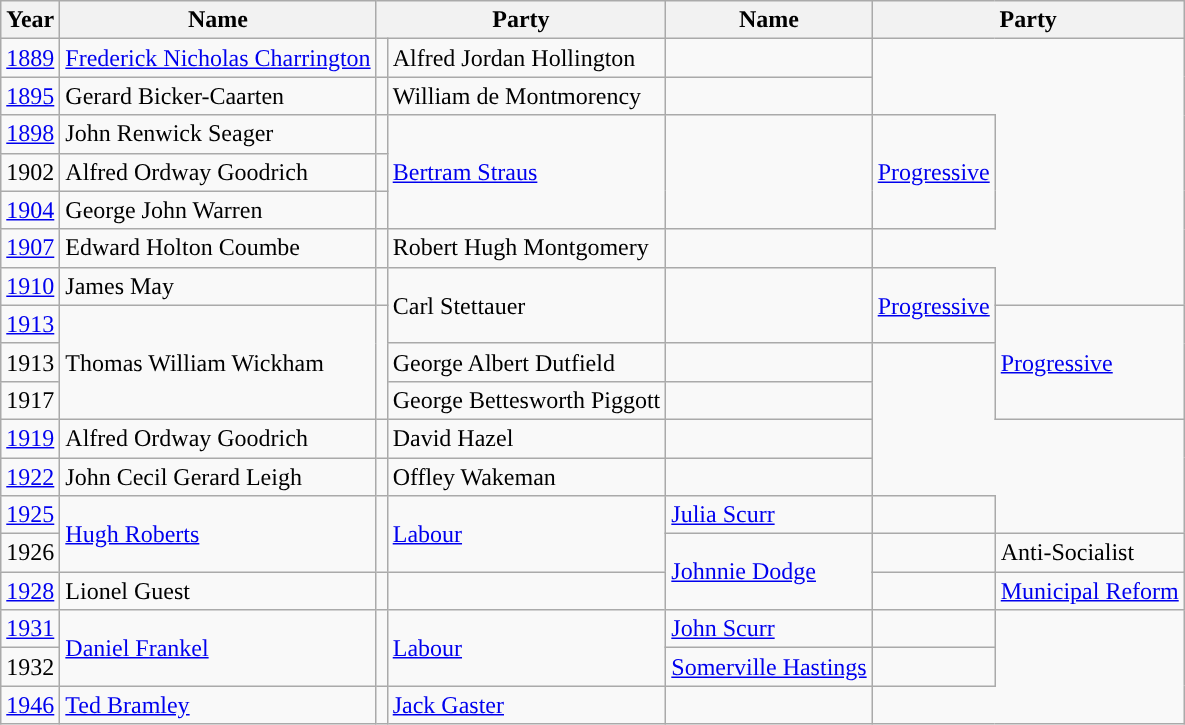<table class="wikitable">
<tr>
<th>Year</th>
<th>Name</th>
<th colspan=2>Party</th>
<th>Name</th>
<th colspan=2>Party</th>
</tr>
<tr>
<td><a href='#'>1889</a></td>
<td><a href='#'>Frederick Nicholas Charrington</a></td>
<td></td>
<td>Alfred Jordan Hollington</td>
<td></td>
</tr>
<tr>
<td><a href='#'>1895</a></td>
<td>Gerard Bicker-Caarten</td>
<td></td>
<td>William de Montmorency</td>
<td></td>
</tr>
<tr>
<td><a href='#'>1898</a></td>
<td>John Renwick Seager</td>
<td></td>
<td rowspan=3><a href='#'>Bertram Straus</a></td>
<td rowspan=3 style="background-color: "></td>
<td rowspan=3><a href='#'>Progressive</a></td>
</tr>
<tr>
<td>1902</td>
<td>Alfred Ordway Goodrich</td>
<td></td>
</tr>
<tr>
<td><a href='#'>1904</a></td>
<td>George John Warren</td>
<td></td>
</tr>
<tr>
<td><a href='#'>1907</a></td>
<td>Edward Holton Coumbe</td>
<td></td>
<td>Robert Hugh Montgomery</td>
<td></td>
</tr>
<tr>
<td><a href='#'>1910</a></td>
<td>James May</td>
<td></td>
<td rowspan=2>Carl Stettauer</td>
<td rowspan=2 style="background-color: "></td>
<td rowspan=2><a href='#'>Progressive</a></td>
</tr>
<tr>
<td><a href='#'>1913</a></td>
<td rowspan=3>Thomas William Wickham</td>
<td rowspan=3 style="background-color: "></td>
<td rowspan=3><a href='#'>Progressive</a></td>
</tr>
<tr>
<td>1913</td>
<td>George Albert Dutfield</td>
<td></td>
</tr>
<tr>
<td>1917</td>
<td>George Bettesworth Piggott</td>
<td></td>
</tr>
<tr>
<td><a href='#'>1919</a></td>
<td>Alfred Ordway Goodrich</td>
<td></td>
<td>David Hazel</td>
<td></td>
</tr>
<tr>
<td><a href='#'>1922</a></td>
<td>John Cecil Gerard Leigh</td>
<td></td>
<td>Offley Wakeman</td>
<td></td>
</tr>
<tr>
<td><a href='#'>1925</a></td>
<td rowspan=3><a href='#'>Hugh Roberts</a></td>
<td rowspan=3 style="background-color: "></td>
<td rowspan=3><a href='#'>Labour</a></td>
<td><a href='#'>Julia Scurr</a></td>
<td></td>
</tr>
<tr>
<td rowspan=2>1926</td>
<td rowspan=3><a href='#'>Johnnie Dodge</a></td>
<td></td>
<td>Anti-Socialist</td>
</tr>
<tr>
<td rowspan=2 style="background-color: "></td>
<td rowspan=2><a href='#'>Municipal Reform</a></td>
</tr>
<tr>
<td><a href='#'>1928</a></td>
<td>Lionel Guest</td>
<td></td>
</tr>
<tr>
<td><a href='#'>1931</a></td>
<td rowspan=2><a href='#'>Daniel Frankel</a></td>
<td rowspan=2 style="background-color: "></td>
<td rowspan=2><a href='#'>Labour</a></td>
<td><a href='#'>John Scurr</a></td>
<td></td>
</tr>
<tr>
<td>1932</td>
<td><a href='#'>Somerville Hastings</a></td>
<td></td>
</tr>
<tr>
<td><a href='#'>1946</a></td>
<td><a href='#'>Ted Bramley</a></td>
<td></td>
<td><a href='#'>Jack Gaster</a></td>
<td></td>
</tr>
</table>
